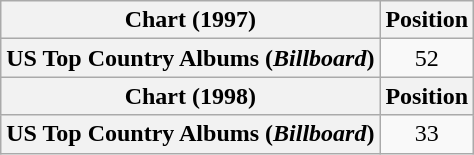<table class="wikitable plainrowheaders" style="text-align:center">
<tr>
<th scope="col">Chart (1997)</th>
<th scope="col">Position</th>
</tr>
<tr>
<th scope="row">US Top Country Albums (<em>Billboard</em>)</th>
<td>52</td>
</tr>
<tr>
<th scope="col">Chart (1998)</th>
<th scope="col">Position</th>
</tr>
<tr>
<th scope="row">US Top Country Albums (<em>Billboard</em>)</th>
<td>33</td>
</tr>
</table>
